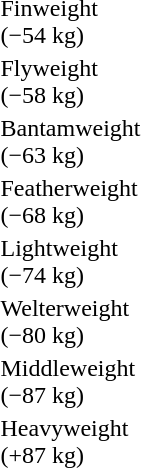<table>
<tr>
<td rowspan=2>Finweight<br>(−54 kg) </td>
<td rowspan=2></td>
<td rowspan=2></td>
<td></td>
</tr>
<tr>
<td></td>
</tr>
<tr>
<td rowspan=2>Flyweight<br>(−58 kg) </td>
<td rowspan=2></td>
<td rowspan=2></td>
<td></td>
</tr>
<tr>
<td></td>
</tr>
<tr>
<td rowspan=2>Bantamweight<br>(−63 kg) </td>
<td rowspan=2></td>
<td rowspan=2></td>
<td></td>
</tr>
<tr>
<td></td>
</tr>
<tr>
<td rowspan=2>Featherweight<br>(−68 kg) </td>
<td rowspan=2></td>
<td rowspan=2></td>
<td></td>
</tr>
<tr>
<td></td>
</tr>
<tr>
<td rowspan=2>Lightweight<br>(−74 kg) </td>
<td rowspan=2></td>
<td rowspan=2></td>
<td></td>
</tr>
<tr>
<td></td>
</tr>
<tr>
<td rowspan=2>Welterweight<br>(−80 kg) </td>
<td rowspan=2></td>
<td rowspan=2></td>
<td></td>
</tr>
<tr>
<td></td>
</tr>
<tr>
<td rowspan=2>Middleweight<br>(−87 kg) </td>
<td rowspan=2></td>
<td rowspan=2></td>
<td></td>
</tr>
<tr>
<td></td>
</tr>
<tr>
<td rowspan=2>Heavyweight<br>(+87 kg) </td>
<td rowspan=2></td>
<td rowspan=2></td>
<td></td>
</tr>
<tr>
<td></td>
</tr>
</table>
